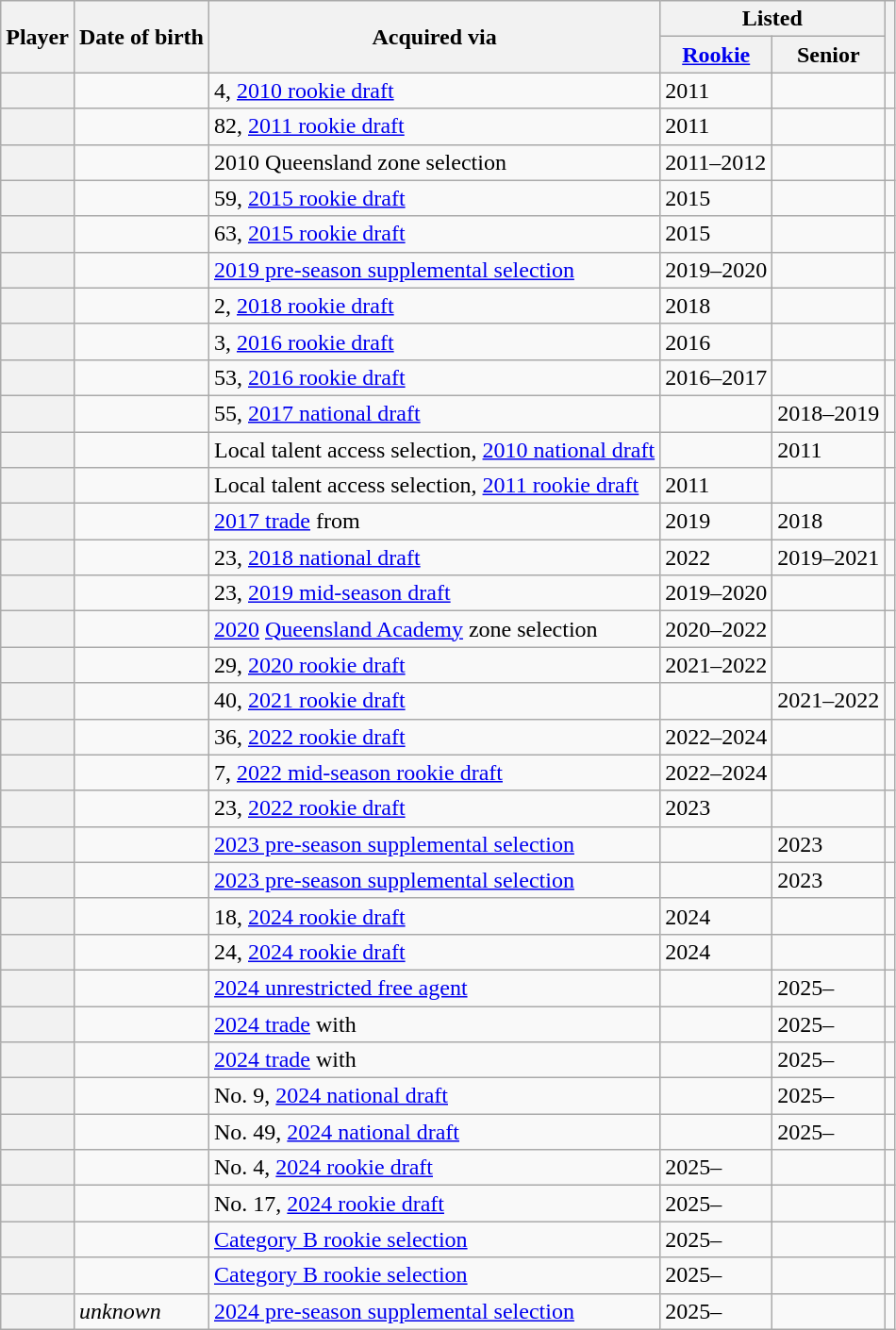<table class="wikitable plainrowheaders sortable">
<tr>
<th scope="col" rowspan=2>Player</th>
<th scope="col" rowspan=2>Date of birth</th>
<th scope="col" rowspan=2 class="unsortable">Acquired via</th>
<th scope="col" colspan=2>Listed</th>
<th scope="col" rowspan=2 class="unsortable"></th>
</tr>
<tr>
<th scope="col"><a href='#'>Rookie</a></th>
<th scope="col">Senior</th>
</tr>
<tr>
<th scope="row"></th>
<td></td>
<td> 4, <a href='#'>2010 rookie draft</a></td>
<td>2011</td>
<td></td>
<td align=center></td>
</tr>
<tr>
<th scope="row"></th>
<td></td>
<td> 82, <a href='#'>2011 rookie draft</a></td>
<td>2011</td>
<td></td>
<td align=center></td>
</tr>
<tr>
<th scope="row"></th>
<td></td>
<td>2010 Queensland zone selection</td>
<td>2011–2012</td>
<td></td>
<td align=center></td>
</tr>
<tr>
<th scope="row"></th>
<td></td>
<td> 59, <a href='#'>2015 rookie draft</a></td>
<td>2015</td>
<td></td>
<td align=center></td>
</tr>
<tr>
<th scope="row"></th>
<td></td>
<td> 63, <a href='#'>2015 rookie draft</a></td>
<td>2015</td>
<td></td>
<td align=center></td>
</tr>
<tr>
<th scope="row"></th>
<td></td>
<td><a href='#'>2019 pre-season supplemental selection</a></td>
<td>2019–2020</td>
<td></td>
<td align=center></td>
</tr>
<tr>
<th scope="row"></th>
<td></td>
<td> 2, <a href='#'>2018 rookie draft</a></td>
<td>2018</td>
<td></td>
<td align=center></td>
</tr>
<tr>
<th scope="row"></th>
<td></td>
<td> 3, <a href='#'>2016 rookie draft</a></td>
<td>2016</td>
<td></td>
<td align=center></td>
</tr>
<tr>
<th scope="row"></th>
<td></td>
<td> 53, <a href='#'>2016 rookie draft</a></td>
<td>2016–2017</td>
<td></td>
<td align=center></td>
</tr>
<tr>
<th scope="row"></th>
<td></td>
<td> 55, <a href='#'>2017 national draft</a></td>
<td></td>
<td>2018–2019</td>
<td align=center></td>
</tr>
<tr>
<th scope="row"></th>
<td></td>
<td>Local talent access selection, <a href='#'>2010 national draft</a></td>
<td></td>
<td>2011</td>
<td align=center></td>
</tr>
<tr>
<th scope="row"></th>
<td></td>
<td>Local talent access selection, <a href='#'>2011 rookie draft</a></td>
<td>2011</td>
<td></td>
<td align=center></td>
</tr>
<tr>
<th scope="row"></th>
<td></td>
<td><a href='#'>2017 trade</a> from </td>
<td>2019</td>
<td>2018</td>
<td align=center></td>
</tr>
<tr>
<th scope="row"></th>
<td></td>
<td> 23, <a href='#'>2018 national draft</a></td>
<td>2022</td>
<td>2019–2021</td>
<td></td>
</tr>
<tr>
<th scope="row"></th>
<td></td>
<td> 23, <a href='#'>2019 mid-season draft</a></td>
<td>2019–2020</td>
<td></td>
<td></td>
</tr>
<tr>
<th scope="row"></th>
<td></td>
<td><a href='#'>2020</a> <a href='#'>Queensland Academy</a> zone selection</td>
<td>2020–2022</td>
<td></td>
<td></td>
</tr>
<tr>
<th scope="row"></th>
<td></td>
<td> 29, <a href='#'>2020 rookie draft</a></td>
<td>2021–2022</td>
<td></td>
<td></td>
</tr>
<tr>
<th scope="row"></th>
<td></td>
<td> 40, <a href='#'>2021 rookie draft</a></td>
<td></td>
<td>2021–2022</td>
<td></td>
</tr>
<tr>
<th scope="row"></th>
<td></td>
<td> 36, <a href='#'>2022 rookie draft</a></td>
<td>2022–2024</td>
<td></td>
<td></td>
</tr>
<tr>
<th scope="row"></th>
<td></td>
<td> 7, <a href='#'>2022 mid-season rookie draft</a></td>
<td>2022–2024</td>
<td></td>
<td></td>
</tr>
<tr>
<th scope="row"></th>
<td></td>
<td> 23, <a href='#'>2022 rookie draft</a></td>
<td>2023</td>
<td></td>
<td></td>
</tr>
<tr>
<th scope="row"></th>
<td></td>
<td><a href='#'>2023 pre-season supplemental selection</a></td>
<td></td>
<td>2023</td>
<td></td>
</tr>
<tr>
<th scope="row"></th>
<td></td>
<td><a href='#'>2023 pre-season supplemental selection</a></td>
<td></td>
<td>2023</td>
<td></td>
</tr>
<tr>
<th scope="row"></th>
<td></td>
<td> 18, <a href='#'>2024 rookie draft</a></td>
<td>2024</td>
<td></td>
<td></td>
</tr>
<tr>
<th scope="row"></th>
<td></td>
<td> 24, <a href='#'>2024 rookie draft</a></td>
<td>2024</td>
<td></td>
<td></td>
</tr>
<tr>
<th scope="row"></th>
<td></td>
<td><a href='#'>2024 unrestricted free agent</a></td>
<td></td>
<td>2025–</td>
<td></td>
</tr>
<tr>
<th scope="row"></th>
<td></td>
<td><a href='#'>2024 trade</a> with </td>
<td></td>
<td>2025–</td>
<td></td>
</tr>
<tr>
<th scope="row"></th>
<td></td>
<td><a href='#'>2024 trade</a> with </td>
<td></td>
<td>2025–</td>
<td></td>
</tr>
<tr>
<th scope="row"></th>
<td></td>
<td>No. 9, <a href='#'>2024 national draft</a></td>
<td></td>
<td>2025–</td>
<td></td>
</tr>
<tr>
<th scope="row"></th>
<td></td>
<td>No. 49, <a href='#'>2024 national draft</a></td>
<td></td>
<td>2025–</td>
<td></td>
</tr>
<tr>
<th scope="row"></th>
<td></td>
<td>No. 4, <a href='#'>2024 rookie draft</a></td>
<td>2025–</td>
<td></td>
<td></td>
</tr>
<tr>
<th scope="row"></th>
<td></td>
<td>No. 17, <a href='#'>2024 rookie draft</a></td>
<td>2025–</td>
<td></td>
<td></td>
</tr>
<tr>
<th scope="row"></th>
<td></td>
<td><a href='#'>Category B rookie selection</a></td>
<td>2025–</td>
<td></td>
<td></td>
</tr>
<tr>
<th scope="row"></th>
<td></td>
<td><a href='#'>Category B rookie selection</a></td>
<td>2025–</td>
<td></td>
<td></td>
</tr>
<tr>
<th scope="row"></th>
<td><em>unknown</em></td>
<td><a href='#'>2024 pre-season supplemental selection</a></td>
<td>2025–</td>
<td></td>
<td></td>
</tr>
</table>
